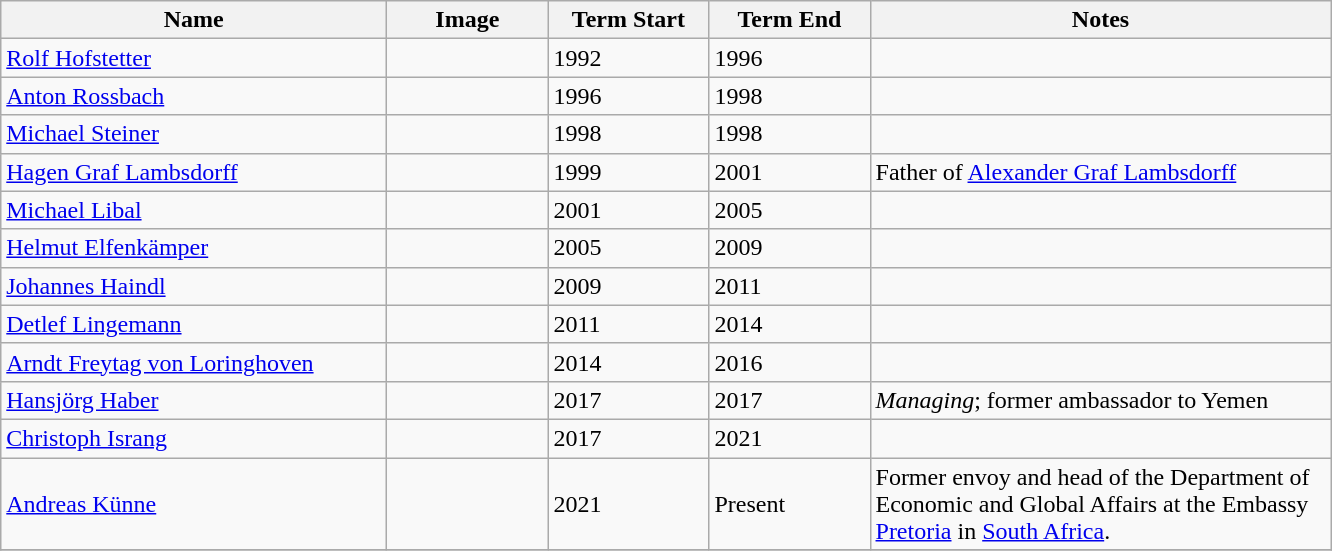<table class="wikitable">
<tr class="hintergrundfarbe5">
<th width="250">Name</th>
<th width="100">Image</th>
<th width="100">Term Start</th>
<th width="100">Term End</th>
<th width="300">Notes</th>
</tr>
<tr>
<td><a href='#'>Rolf Hofstetter</a></td>
<td></td>
<td>1992</td>
<td>1996</td>
<td></td>
</tr>
<tr>
<td><a href='#'>Anton Rossbach</a></td>
<td></td>
<td>1996</td>
<td>1998</td>
<td></td>
</tr>
<tr>
<td><a href='#'>Michael Steiner</a></td>
<td></td>
<td>1998</td>
<td>1998</td>
<td></td>
</tr>
<tr>
<td><a href='#'>Hagen Graf Lambsdorff</a></td>
<td></td>
<td>1999</td>
<td>2001</td>
<td>Father of <a href='#'>Alexander Graf Lambsdorff</a></td>
</tr>
<tr>
<td><a href='#'>Michael Libal</a></td>
<td></td>
<td>2001</td>
<td>2005</td>
<td></td>
</tr>
<tr>
<td><a href='#'>Helmut Elfenkämper</a></td>
<td></td>
<td>2005</td>
<td>2009</td>
<td></td>
</tr>
<tr>
<td><a href='#'>Johannes Haindl</a></td>
<td></td>
<td>2009</td>
<td>2011</td>
<td></td>
</tr>
<tr>
<td><a href='#'>Detlef Lingemann</a></td>
<td></td>
<td>2011</td>
<td>2014</td>
<td></td>
</tr>
<tr>
<td><a href='#'>Arndt Freytag von Loringhoven</a></td>
<td></td>
<td>2014</td>
<td>2016</td>
<td></td>
</tr>
<tr>
<td><a href='#'>Hansjörg Haber</a></td>
<td></td>
<td>2017</td>
<td>2017</td>
<td><em>Managing</em>; former ambassador to Yemen</td>
</tr>
<tr>
<td><a href='#'>Christoph Israng</a></td>
<td></td>
<td>2017</td>
<td>2021</td>
<td></td>
</tr>
<tr>
<td><a href='#'>Andreas Künne</a></td>
<td></td>
<td>2021</td>
<td>Present</td>
<td>Former envoy and head of the Department of Economic and Global Affairs at the Embassy <a href='#'>Pretoria</a> in <a href='#'>South Africa</a>.</td>
</tr>
<tr>
</tr>
</table>
